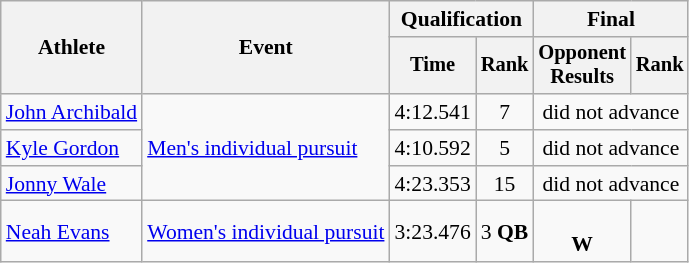<table class="wikitable" style="font-size:90%;">
<tr>
<th rowspan=2>Athlete</th>
<th rowspan=2>Event</th>
<th colspan=2>Qualification</th>
<th colspan=2>Final</th>
</tr>
<tr style="font-size:95%">
<th>Time</th>
<th>Rank</th>
<th>Opponent<br>Results</th>
<th>Rank</th>
</tr>
<tr align=center>
<td align=left><a href='#'>John Archibald</a></td>
<td align=left rowspan=3><a href='#'>Men's individual pursuit</a></td>
<td>4:12.541</td>
<td>7</td>
<td colspan=2>did not advance</td>
</tr>
<tr align=center>
<td align=left><a href='#'>Kyle Gordon</a></td>
<td>4:10.592</td>
<td>5</td>
<td colspan=2>did not advance</td>
</tr>
<tr align=center>
<td align=left><a href='#'>Jonny Wale</a></td>
<td>4:23.353</td>
<td>15</td>
<td colspan=2>did not advance</td>
</tr>
<tr align=center>
<td align=left><a href='#'>Neah Evans</a></td>
<td align=left><a href='#'>Women's individual pursuit</a></td>
<td>3:23.476</td>
<td>3 <strong>QB</strong></td>
<td><br><strong>W</strong></td>
<td></td>
</tr>
</table>
